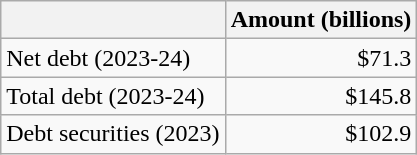<table class="wikitable">
<tr>
<th></th>
<th>Amount (billions)</th>
</tr>
<tr>
<td>Net debt (2023-24)</td>
<td style="text-align: right">$71.3</td>
</tr>
<tr>
<td>Total debt (2023-24)</td>
<td style="text-align: right">$145.8</td>
</tr>
<tr>
<td>Debt securities (2023)</td>
<td style="text-align: right">$102.9</td>
</tr>
</table>
